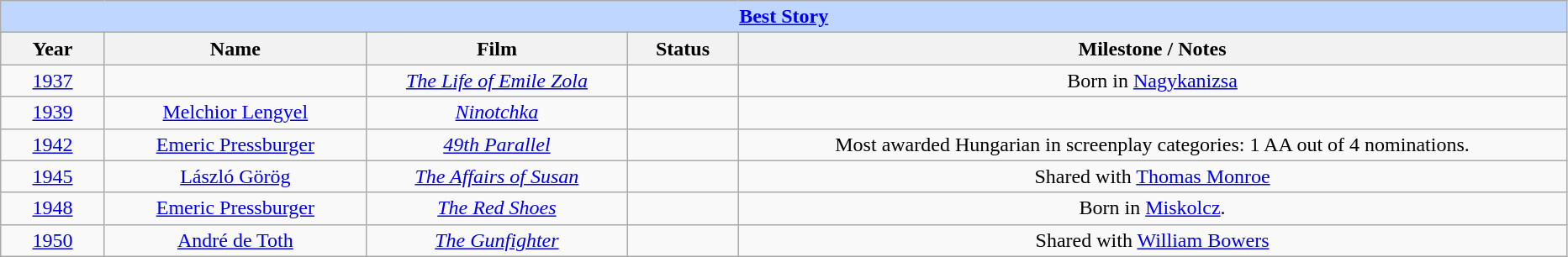<table class="wikitable" style="text-align: center">
<tr ---- style="background:#bfd7ff">
<td colspan=6 style="text-align:center"><strong><a href='#'>Best Story</a></strong></td>
</tr>
<tr ---- style="background:#ebf5ff">
<th width="75">Year</th>
<th width="200">Name</th>
<th width="200">Film</th>
<th width="80">Status</th>
<th width="650">Milestone / Notes</th>
</tr>
<tr>
<td><a href='#'>1937</a></td>
<td></td>
<td><em><a href='#'>The Life of Emile Zola</a></em></td>
<td></td>
<td>Born in <a href='#'>Nagykanizsa</a></td>
</tr>
<tr>
<td><a href='#'>1939</a></td>
<td><a href='#'>Melchior Lengyel</a></td>
<td><em><a href='#'>Ninotchka</a></em></td>
<td></td>
<td></td>
</tr>
<tr>
<td><a href='#'>1942</a></td>
<td><a href='#'>Emeric Pressburger</a></td>
<td><em><a href='#'>49th Parallel</a></em></td>
<td></td>
<td>Most awarded Hungarian in screenplay categories: 1 AA out of 4 nominations.</td>
</tr>
<tr>
<td><a href='#'>1945</a></td>
<td><a href='#'>László Görög</a></td>
<td><em><a href='#'>The Affairs of Susan</a></em></td>
<td></td>
<td>Shared with <a href='#'>Thomas Monroe</a></td>
</tr>
<tr>
<td><a href='#'>1948</a></td>
<td><a href='#'>Emeric Pressburger</a></td>
<td><em><a href='#'>The Red Shoes</a></em></td>
<td></td>
<td>Born in <a href='#'>Miskolcz</a>.</td>
</tr>
<tr>
<td><a href='#'>1950</a></td>
<td><a href='#'>André de Toth</a></td>
<td><em><a href='#'>The Gunfighter</a></em></td>
<td></td>
<td>Shared with <a href='#'>William Bowers</a></td>
</tr>
</table>
